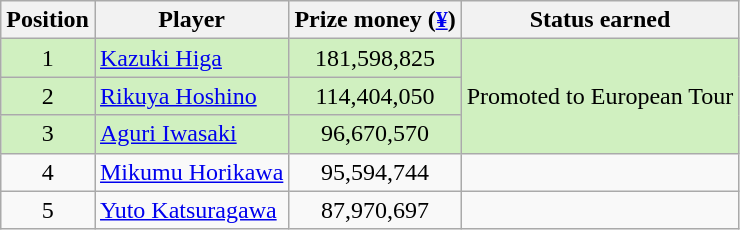<table class="wikitable">
<tr>
<th>Position</th>
<th>Player</th>
<th>Prize money (<a href='#'>¥</a>)</th>
<th>Status earned</th>
</tr>
<tr style="background:#D0F0C0;">
<td align=center>1</td>
<td> <a href='#'>Kazuki Higa</a></td>
<td align=center>181,598,825</td>
<td rowspan=3>Promoted to European Tour</td>
</tr>
<tr style="background:#D0F0C0;">
<td align=center>2</td>
<td> <a href='#'>Rikuya Hoshino</a></td>
<td align=center>114,404,050</td>
</tr>
<tr style="background:#D0F0C0;">
<td align=center>3</td>
<td> <a href='#'>Aguri Iwasaki</a></td>
<td align=center>96,670,570</td>
</tr>
<tr>
<td align=center>4</td>
<td> <a href='#'>Mikumu Horikawa</a></td>
<td align=center>95,594,744</td>
<td></td>
</tr>
<tr>
<td align=center>5</td>
<td> <a href='#'>Yuto Katsuragawa</a></td>
<td align=center>87,970,697</td>
<td></td>
</tr>
</table>
